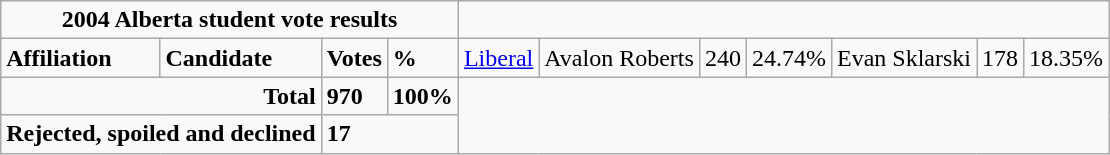<table class="wikitable">
<tr>
<td colspan="5" align="center"><strong>2004 Alberta student vote results</strong></td>
</tr>
<tr>
<td colspan="2"><strong>Affiliation</strong></td>
<td><strong>Candidate</strong></td>
<td><strong>Votes</strong></td>
<td><strong>%</strong><br>
</td>
<td><a href='#'>Liberal</a></td>
<td>Avalon Roberts</td>
<td>240</td>
<td>24.74%<br></td>
<td>Evan Sklarski</td>
<td>178</td>
<td>18.35%<br>

</td>
</tr>
<tr>
<td colspan="3" align ="right"><strong>Total</strong></td>
<td><strong>970</strong></td>
<td><strong>100%</strong></td>
</tr>
<tr>
<td colspan="3" align="right"><strong>Rejected, spoiled and declined</strong></td>
<td colspan="2"><strong>17</strong></td>
</tr>
</table>
